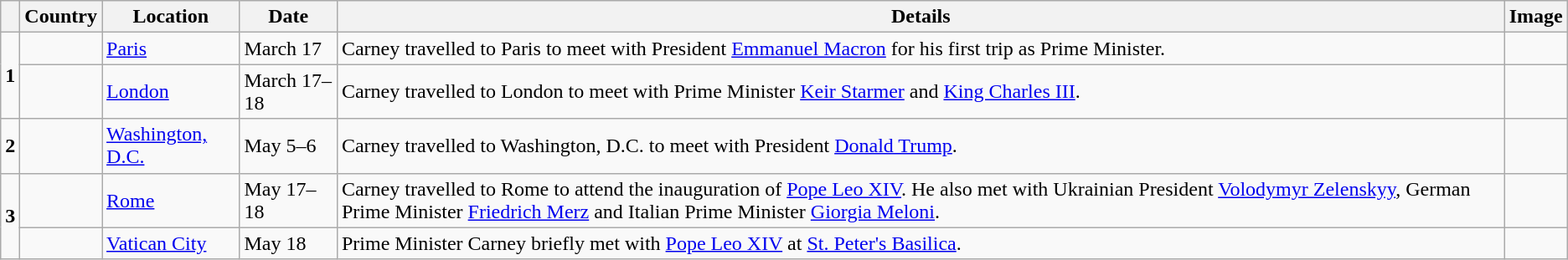<table class="wikitable sortable">
<tr>
<th></th>
<th>Country</th>
<th>Location</th>
<th>Date</th>
<th>Details</th>
<th>Image</th>
</tr>
<tr>
<td rowspan=2 align=center><strong>1</strong></td>
<td></td>
<td><a href='#'>Paris</a></td>
<td>March 17</td>
<td>Carney travelled to Paris to meet with President <a href='#'>Emmanuel Macron</a> for his first trip as Prime Minister.</td>
<td></td>
</tr>
<tr>
<td></td>
<td><a href='#'>London</a></td>
<td>March 17–18</td>
<td>Carney travelled to London to meet with Prime Minister <a href='#'>Keir Starmer</a> and <a href='#'>King Charles III</a>.</td>
<td></td>
</tr>
<tr>
<td align=center><strong>2</strong></td>
<td></td>
<td><a href='#'>Washington, D.C.</a></td>
<td>May 5–6</td>
<td>Carney travelled to Washington, D.C. to meet with President <a href='#'>Donald Trump</a>.</td>
<td></td>
</tr>
<tr>
<td rowspan=2 align=center><strong>3</strong></td>
<td></td>
<td><a href='#'>Rome</a></td>
<td>May 17–18</td>
<td>Carney travelled to Rome to attend the inauguration of <a href='#'>Pope Leo XIV</a>. He also met with Ukrainian President <a href='#'>Volodymyr Zelenskyy</a>, German Prime Minister <a href='#'>Friedrich Merz</a> and Italian Prime Minister <a href='#'>Giorgia Meloni</a>.</td>
<td></td>
</tr>
<tr>
<td></td>
<td><a href='#'>Vatican City</a></td>
<td>May 18</td>
<td>Prime Minister Carney briefly met with <a href='#'>Pope Leo XIV</a> at <a href='#'>St. Peter's Basilica</a>.</td>
<td></td>
</tr>
</table>
